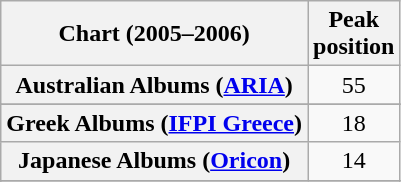<table class="wikitable sortable plainrowheaders" style="text-align:center">
<tr>
<th scope="col">Chart (2005–2006)</th>
<th scope="col">Peak<br> position</th>
</tr>
<tr>
<th scope="row">Australian Albums (<a href='#'>ARIA</a>)</th>
<td>55</td>
</tr>
<tr>
</tr>
<tr>
</tr>
<tr>
</tr>
<tr>
</tr>
<tr>
<th scope="row">Greek Albums (<a href='#'>IFPI Greece</a>)</th>
<td>18</td>
</tr>
<tr>
<th scope="row">Japanese Albums (<a href='#'>Oricon</a>)</th>
<td>14</td>
</tr>
<tr>
</tr>
<tr>
</tr>
<tr>
</tr>
<tr>
</tr>
<tr>
</tr>
</table>
